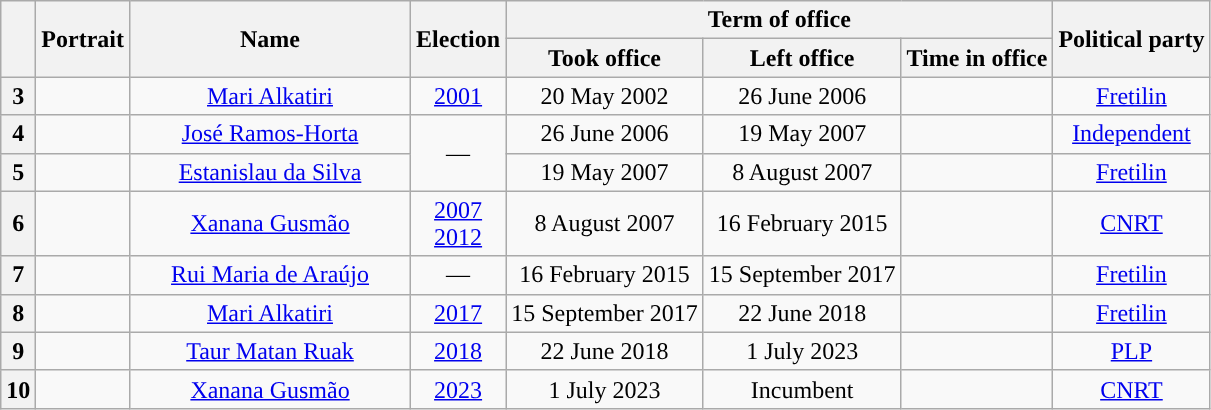<table class="wikitable" style="text-align:center">
<tr>
<th rowspan="2"></th>
<th rowspan="2">Portrait</th>
<th rowspan="2" width="180">Name<br></th>
<th rowspan="2">Election</th>
<th colspan="3">Term of office</th>
<th rowspan="2">Political party</th>
</tr>
<tr>
<th>Took office</th>
<th>Left office</th>
<th>Time in office</th>
</tr>
<tr>
<th style="background:">3</th>
<td></td>
<td><a href='#'>Mari Alkatiri</a><br></td>
<td><a href='#'>2001</a></td>
<td>20 May 2002</td>
<td>26 June 2006</td>
<td></td>
<td><a href='#'>Fretilin</a></td>
</tr>
<tr>
<th style="background:">4</th>
<td></td>
<td><a href='#'>José Ramos-Horta</a><br></td>
<td rowspan="2">—</td>
<td>26 June 2006</td>
<td>19 May 2007</td>
<td></td>
<td><a href='#'>Independent</a></td>
</tr>
<tr>
<th style="background:">5</th>
<td></td>
<td><a href='#'>Estanislau da Silva</a><br></td>
<td>19 May 2007</td>
<td>8 August 2007</td>
<td></td>
<td><a href='#'>Fretilin</a></td>
</tr>
<tr>
<th style="background:">6</th>
<td></td>
<td><a href='#'>Xanana Gusmão</a><br></td>
<td><a href='#'>2007</a><br><a href='#'>2012</a></td>
<td>8 August 2007</td>
<td>16 February 2015</td>
<td></td>
<td><a href='#'>CNRT</a></td>
</tr>
<tr>
<th style="background:">7</th>
<td></td>
<td><a href='#'>Rui Maria de Araújo</a><br></td>
<td>—</td>
<td>16 February 2015</td>
<td>15 September 2017</td>
<td></td>
<td><a href='#'>Fretilin</a></td>
</tr>
<tr>
<th style="background:">8</th>
<td></td>
<td><a href='#'>Mari Alkatiri</a><br></td>
<td><a href='#'>2017</a></td>
<td>15 September 2017</td>
<td>22 June 2018</td>
<td></td>
<td><a href='#'>Fretilin</a></td>
</tr>
<tr>
<th style="background:">9</th>
<td></td>
<td><a href='#'>Taur Matan Ruak</a><br></td>
<td><a href='#'>2018</a></td>
<td>22 June 2018</td>
<td>1 July 2023</td>
<td></td>
<td><a href='#'>PLP</a></td>
</tr>
<tr>
<th style="background:">10</th>
<td></td>
<td><a href='#'>Xanana Gusmão</a><br></td>
<td><a href='#'>2023</a></td>
<td>1 July 2023</td>
<td>Incumbent</td>
<td></td>
<td><a href='#'>CNRT</a></td>
</tr>
</table>
